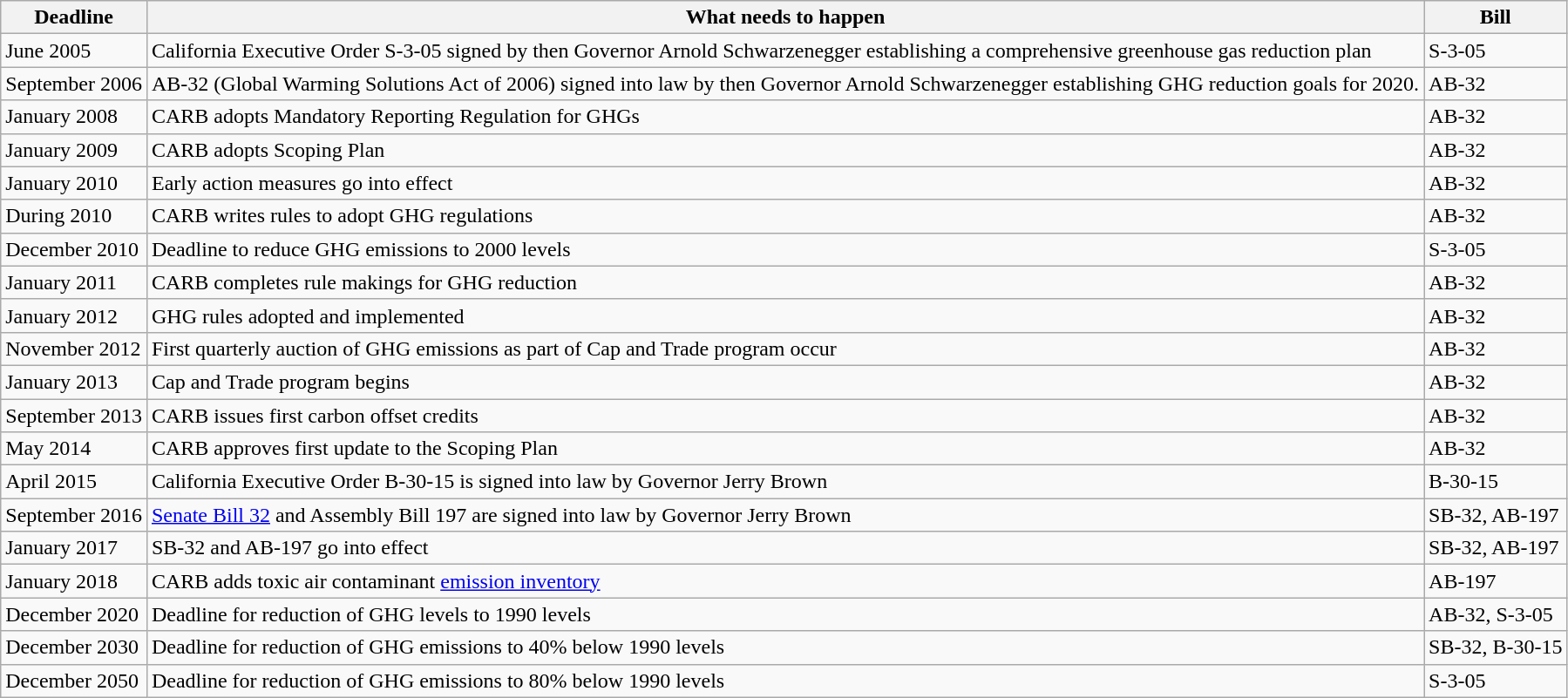<table class="wikitable">
<tr>
<th>Deadline</th>
<th>What needs to happen</th>
<th>Bill</th>
</tr>
<tr>
<td>June 2005</td>
<td>California Executive Order S-3-05 signed by then Governor Arnold Schwarzenegger establishing a comprehensive greenhouse gas reduction plan</td>
<td>S-3-05</td>
</tr>
<tr>
<td>September 2006</td>
<td>AB-32 (Global Warming Solutions Act of 2006) signed into law by then Governor Arnold Schwarzenegger establishing GHG reduction goals for 2020.</td>
<td>AB-32</td>
</tr>
<tr>
<td>January 2008</td>
<td>CARB adopts Mandatory Reporting Regulation for GHGs</td>
<td>AB-32</td>
</tr>
<tr>
<td>January 2009</td>
<td>CARB adopts Scoping Plan</td>
<td>AB-32</td>
</tr>
<tr>
<td>January 2010</td>
<td>Early action measures go into effect</td>
<td>AB-32</td>
</tr>
<tr>
<td>During 2010</td>
<td>CARB writes rules to adopt GHG regulations</td>
<td>AB-32</td>
</tr>
<tr>
<td>December 2010</td>
<td>Deadline to reduce GHG emissions to 2000 levels</td>
<td>S-3-05</td>
</tr>
<tr>
<td>January 2011</td>
<td>CARB completes rule makings for GHG reduction</td>
<td>AB-32</td>
</tr>
<tr>
<td>January 2012</td>
<td>GHG rules adopted and implemented</td>
<td>AB-32</td>
</tr>
<tr>
<td>November 2012</td>
<td>First quarterly auction of GHG emissions as part of Cap and Trade program occur</td>
<td>AB-32</td>
</tr>
<tr>
<td>January 2013</td>
<td>Cap and Trade program begins</td>
<td>AB-32</td>
</tr>
<tr>
<td>September 2013</td>
<td>CARB issues first carbon offset credits</td>
<td>AB-32</td>
</tr>
<tr>
<td>May 2014</td>
<td>CARB approves first update to the Scoping Plan</td>
<td>AB-32</td>
</tr>
<tr>
<td>April 2015</td>
<td>California Executive Order B-30-15 is signed into law by Governor Jerry Brown</td>
<td>B-30-15</td>
</tr>
<tr>
<td>September 2016</td>
<td><a href='#'>Senate Bill 32</a> and Assembly Bill 197 are signed into law by Governor Jerry Brown</td>
<td>SB-32, AB-197</td>
</tr>
<tr>
<td>January 2017</td>
<td>SB-32 and AB-197 go into effect</td>
<td>SB-32, AB-197</td>
</tr>
<tr>
<td>January 2018</td>
<td>CARB adds toxic air contaminant <a href='#'>emission inventory</a></td>
<td>AB-197</td>
</tr>
<tr>
<td>December 2020</td>
<td>Deadline for reduction of GHG levels to 1990 levels</td>
<td>AB-32, S-3-05</td>
</tr>
<tr>
<td>December 2030</td>
<td>Deadline for reduction of GHG emissions to 40% below 1990 levels</td>
<td>SB-32, B-30-15</td>
</tr>
<tr>
<td>December 2050</td>
<td>Deadline for reduction of GHG emissions to 80% below 1990 levels</td>
<td>S-3-05</td>
</tr>
</table>
